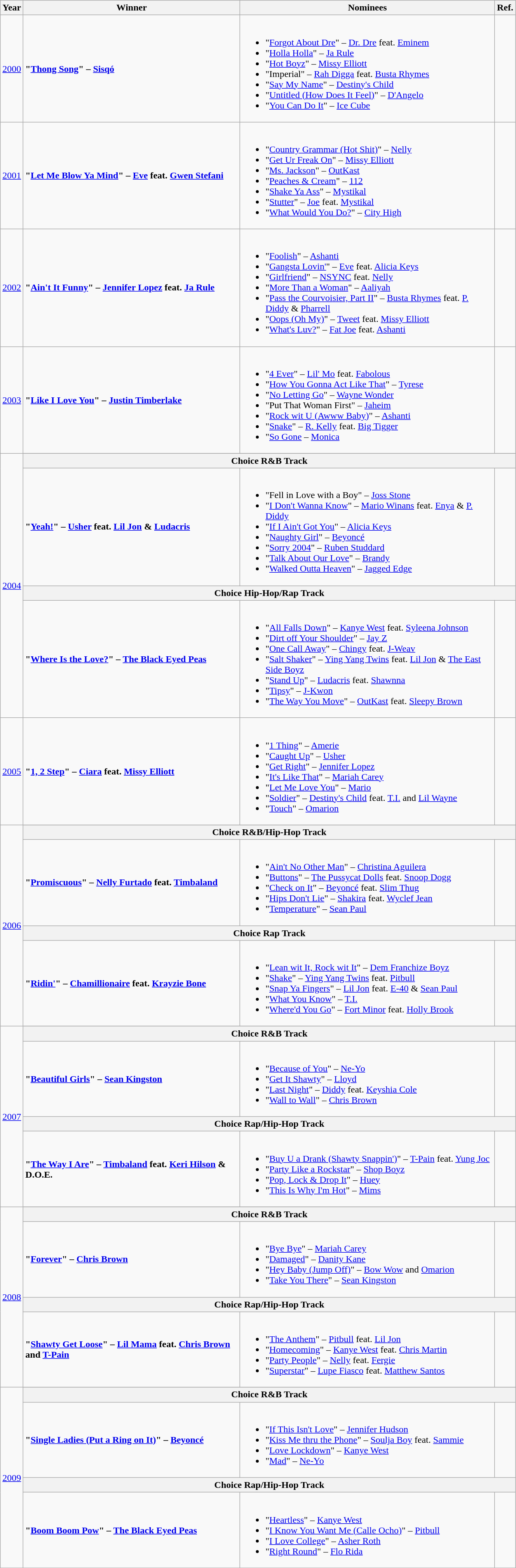<table class="wikitable" width=70%>
<tr>
<th>Year</th>
<th>Winner</th>
<th>Nominees</th>
<th>Ref.</th>
</tr>
<tr>
<td align="center"><a href='#'>2000</a></td>
<td><strong>"<a href='#'>Thong Song</a>" – <a href='#'>Sisqó</a></strong></td>
<td><br><ul><li>"<a href='#'>Forgot About Dre</a>" – <a href='#'>Dr. Dre</a> feat. <a href='#'>Eminem</a></li><li>"<a href='#'>Holla Holla</a>" – <a href='#'>Ja Rule</a></li><li>"<a href='#'>Hot Boyz</a>" – <a href='#'>Missy Elliott</a></li><li>"Imperial" – <a href='#'>Rah Digga</a> feat. <a href='#'>Busta Rhymes</a></li><li>"<a href='#'>Say My Name</a>" – <a href='#'>Destiny's Child</a></li><li>"<a href='#'>Untitled (How Does It Feel)</a>" – <a href='#'>D'Angelo</a></li><li>"<a href='#'>You Can Do It</a>" – <a href='#'>Ice Cube</a></li></ul></td>
<td align="center"></td>
</tr>
<tr>
<td align="center"><a href='#'>2001</a></td>
<td><strong>"<a href='#'>Let Me Blow Ya Mind</a>" – <a href='#'>Eve</a> feat. <a href='#'>Gwen Stefani</a></strong></td>
<td><br><ul><li>"<a href='#'>Country Grammar (Hot Shit)</a>" – <a href='#'>Nelly</a></li><li>"<a href='#'>Get Ur Freak On</a>" – <a href='#'>Missy Elliott</a></li><li>"<a href='#'>Ms. Jackson</a>" – <a href='#'>OutKast</a></li><li>"<a href='#'>Peaches & Cream</a>" – <a href='#'>112</a></li><li>"<a href='#'>Shake Ya Ass</a>" – <a href='#'>Mystikal</a></li><li>"<a href='#'>Stutter</a>" – <a href='#'>Joe</a> feat. <a href='#'>Mystikal</a></li><li>"<a href='#'>What Would You Do?</a>" – <a href='#'>City High</a></li></ul></td>
<td align="center"></td>
</tr>
<tr>
<td align="center"><a href='#'>2002</a></td>
<td><strong>"<a href='#'>Ain't It Funny</a>" – <a href='#'>Jennifer Lopez</a> feat. <a href='#'>Ja Rule</a></strong></td>
<td><br><ul><li>"<a href='#'>Foolish</a>" – <a href='#'>Ashanti</a></li><li>"<a href='#'>Gangsta Lovin'</a>" – <a href='#'>Eve</a> feat. <a href='#'>Alicia Keys</a></li><li>"<a href='#'>Girlfriend</a>" – <a href='#'>NSYNC</a> feat. <a href='#'>Nelly</a></li><li>"<a href='#'>More Than a Woman</a>" – <a href='#'>Aaliyah</a></li><li>"<a href='#'>Pass the Courvoisier, Part II</a>" – <a href='#'>Busta Rhymes</a> feat. <a href='#'>P. Diddy</a> & <a href='#'>Pharrell</a></li><li>"<a href='#'>Oops (Oh My)</a>" – <a href='#'>Tweet</a> feat. <a href='#'>Missy Elliott</a></li><li>"<a href='#'>What's Luv?</a>" – <a href='#'>Fat Joe</a> feat. <a href='#'>Ashanti</a></li></ul></td>
<td align="center"></td>
</tr>
<tr>
<td align="center"><a href='#'>2003</a></td>
<td><strong>"<a href='#'>Like I Love You</a>" – <a href='#'>Justin Timberlake</a></strong></td>
<td><br><ul><li>"<a href='#'>4 Ever</a>" – <a href='#'>Lil' Mo</a> feat. <a href='#'>Fabolous</a></li><li>"<a href='#'>How You Gonna Act Like That</a>" – <a href='#'>Tyrese</a></li><li>"<a href='#'>No Letting Go</a>" – <a href='#'>Wayne Wonder</a></li><li>"Put That Woman First" – <a href='#'>Jaheim</a></li><li>"<a href='#'>Rock wit U (Awww Baby)</a>" – <a href='#'>Ashanti</a></li><li>"<a href='#'>Snake</a>" – <a href='#'>R. Kelly</a> feat. <a href='#'>Big Tigger</a></li><li>"<a href='#'>So Gone</a> – <a href='#'>Monica</a></li></ul></td>
<td align="center"></td>
</tr>
<tr>
<td align="center" rowspan="5"><a href='#'>2004</a></td>
</tr>
<tr>
<th colspan="3">Choice R&B Track</th>
</tr>
<tr>
<td><strong>"<a href='#'>Yeah!</a>" – <a href='#'>Usher</a> feat. <a href='#'>Lil Jon</a> & <a href='#'>Ludacris</a></strong></td>
<td><br><ul><li>"Fell in Love with a Boy" – <a href='#'>Joss Stone</a></li><li>"<a href='#'>I Don't Wanna Know</a>" – <a href='#'>Mario Winans</a> feat. <a href='#'>Enya</a> & <a href='#'>P. Diddy</a></li><li>"<a href='#'>If I Ain't Got You</a>" – <a href='#'>Alicia Keys</a></li><li>"<a href='#'>Naughty Girl</a>" – <a href='#'>Beyoncé</a></li><li>"<a href='#'>Sorry 2004</a>" – <a href='#'>Ruben Studdard</a></li><li>"<a href='#'>Talk About Our Love</a>" – <a href='#'>Brandy</a></li><li>"<a href='#'>Walked Outta Heaven</a>" – <a href='#'>Jagged Edge</a></li></ul></td>
<td align="center"></td>
</tr>
<tr>
<th colspan="3">Choice Hip-Hop/Rap Track</th>
</tr>
<tr>
<td><strong>"<a href='#'>Where Is the Love?</a>" – <a href='#'>The Black Eyed Peas</a></strong></td>
<td><br><ul><li>"<a href='#'>All Falls Down</a>" – <a href='#'>Kanye West</a> feat. <a href='#'>Syleena Johnson</a></li><li>"<a href='#'>Dirt off Your Shoulder</a>" – <a href='#'>Jay Z</a></li><li>"<a href='#'>One Call Away</a>" – <a href='#'>Chingy</a> feat. <a href='#'>J-Weav</a></li><li>"<a href='#'>Salt Shaker</a>" – <a href='#'>Ying Yang Twins</a> feat. <a href='#'>Lil Jon</a> & <a href='#'>The East Side Boyz</a></li><li>"<a href='#'>Stand Up</a>" – <a href='#'>Ludacris</a> feat. <a href='#'>Shawnna</a></li><li>"<a href='#'>Tipsy</a>" – <a href='#'>J-Kwon</a></li><li>"<a href='#'>The Way You Move</a>" – <a href='#'>OutKast</a> feat. <a href='#'>Sleepy Brown</a></li></ul></td>
<td align="center"></td>
</tr>
<tr>
<td align="center"><a href='#'>2005</a></td>
<td><strong>"<a href='#'>1, 2 Step</a>" – <a href='#'>Ciara</a> feat. <a href='#'>Missy Elliott</a></strong></td>
<td><br><ul><li>"<a href='#'>1 Thing</a>" – <a href='#'>Amerie</a></li><li>"<a href='#'>Caught Up</a>" – <a href='#'>Usher</a></li><li>"<a href='#'>Get Right</a>" – <a href='#'>Jennifer Lopez</a></li><li>"<a href='#'>It's Like That</a>" – <a href='#'>Mariah Carey</a></li><li>"<a href='#'>Let Me Love You</a>" – <a href='#'>Mario</a></li><li>"<a href='#'>Soldier</a>" – <a href='#'>Destiny's Child</a> feat. <a href='#'>T.I.</a> and <a href='#'>Lil Wayne</a></li><li>"<a href='#'>Touch</a>" – <a href='#'>Omarion</a></li></ul></td>
<td align="center"></td>
</tr>
<tr>
<td align="center" rowspan="5"><a href='#'>2006</a></td>
</tr>
<tr>
<th colspan="3">Choice R&B/Hip-Hop Track</th>
</tr>
<tr>
<td><strong>"<a href='#'>Promiscuous</a>" – <a href='#'>Nelly Furtado</a> feat. <a href='#'>Timbaland</a></strong></td>
<td><br><ul><li>"<a href='#'>Ain't No Other Man</a>" – <a href='#'>Christina Aguilera</a></li><li>"<a href='#'>Buttons</a>" – <a href='#'>The Pussycat Dolls</a> feat. <a href='#'>Snoop Dogg</a></li><li>"<a href='#'>Check on It</a>" – <a href='#'>Beyoncé</a> feat. <a href='#'>Slim Thug</a></li><li>"<a href='#'>Hips Don't Lie</a>" – <a href='#'>Shakira</a> feat. <a href='#'>Wyclef Jean</a></li><li>"<a href='#'>Temperature</a>" – <a href='#'>Sean Paul</a></li></ul></td>
<td align="center"></td>
</tr>
<tr>
<th colspan="3">Choice Rap Track</th>
</tr>
<tr>
<td><strong>"<a href='#'>Ridin'</a>" – <a href='#'>Chamillionaire</a> feat. <a href='#'>Krayzie Bone</a></strong></td>
<td><br><ul><li>"<a href='#'>Lean wit It, Rock wit It</a>" – <a href='#'>Dem Franchize Boyz</a></li><li>"<a href='#'>Shake</a>" – <a href='#'>Ying Yang Twins</a> feat. <a href='#'>Pitbull</a></li><li>"<a href='#'>Snap Ya Fingers</a>" – <a href='#'>Lil Jon</a> feat. <a href='#'>E-40</a> & <a href='#'>Sean Paul</a></li><li>"<a href='#'>What You Know</a>" – <a href='#'>T.I.</a></li><li>"<a href='#'>Where'd You Go</a>" – <a href='#'>Fort Minor</a> feat. <a href='#'>Holly Brook</a></li></ul></td>
<td align="center"></td>
</tr>
<tr>
<td align="center" rowspan="5"><a href='#'>2007</a></td>
</tr>
<tr>
<th colspan="3">Choice R&B Track</th>
</tr>
<tr>
<td><strong>"<a href='#'>Beautiful Girls</a>" – <a href='#'>Sean Kingston</a></strong></td>
<td><br><ul><li>"<a href='#'>Because of You</a>" – <a href='#'>Ne-Yo</a></li><li>"<a href='#'>Get It Shawty</a>" – <a href='#'>Lloyd</a></li><li>"<a href='#'>Last Night</a>" – <a href='#'>Diddy</a> feat. <a href='#'>Keyshia Cole</a></li><li>"<a href='#'>Wall to Wall</a>" – <a href='#'>Chris Brown</a></li></ul></td>
<td align="center"></td>
</tr>
<tr>
<th colspan="3">Choice Rap/Hip-Hop Track</th>
</tr>
<tr>
<td><strong>"<a href='#'>The Way I Are</a>" – <a href='#'>Timbaland</a> feat. <a href='#'>Keri Hilson</a> & D.O.E.</strong></td>
<td><br><ul><li>"<a href='#'>Buy U a Drank (Shawty Snappin')</a>" – <a href='#'>T-Pain</a> feat. <a href='#'>Yung Joc</a></li><li>"<a href='#'>Party Like a Rockstar</a>" – <a href='#'>Shop Boyz</a></li><li>"<a href='#'>Pop, Lock & Drop It</a>" – <a href='#'>Huey</a></li><li>"<a href='#'>This Is Why I'm Hot</a>" – <a href='#'>Mims</a></li></ul></td>
<td align="center"></td>
</tr>
<tr>
<td align="center" rowspan="5"><a href='#'>2008</a></td>
</tr>
<tr>
<th colspan="3">Choice R&B Track</th>
</tr>
<tr>
<td><strong>"<a href='#'>Forever</a>" – <a href='#'>Chris Brown</a></strong></td>
<td><br><ul><li>"<a href='#'>Bye Bye</a>" – <a href='#'>Mariah Carey</a></li><li>"<a href='#'>Damaged</a>" – <a href='#'>Danity Kane</a></li><li>"<a href='#'>Hey Baby (Jump Off)</a>" – <a href='#'>Bow Wow</a> and <a href='#'>Omarion</a></li><li>"<a href='#'>Take You There</a>" – <a href='#'>Sean Kingston</a></li></ul></td>
<td align="center"></td>
</tr>
<tr>
<th colspan="3">Choice Rap/Hip-Hop Track</th>
</tr>
<tr>
<td><strong>"<a href='#'>Shawty Get Loose</a>" – <a href='#'>Lil Mama</a> feat. <a href='#'>Chris Brown</a> and <a href='#'>T-Pain</a></strong></td>
<td><br><ul><li>"<a href='#'>The Anthem</a>" – <a href='#'>Pitbull</a> feat. <a href='#'>Lil Jon</a></li><li>"<a href='#'>Homecoming</a>" – <a href='#'>Kanye West</a> feat. <a href='#'>Chris Martin</a></li><li>"<a href='#'>Party People</a>" – <a href='#'>Nelly</a> feat. <a href='#'>Fergie</a></li><li>"<a href='#'>Superstar</a>" – <a href='#'>Lupe Fiasco</a> feat. <a href='#'>Matthew Santos</a></li></ul></td>
<td align="center"></td>
</tr>
<tr>
<td align="center" rowspan="5"><a href='#'>2009</a></td>
</tr>
<tr>
<th colspan="3">Choice R&B Track</th>
</tr>
<tr>
<td><strong>"<a href='#'>Single Ladies (Put a Ring on It)</a>" – <a href='#'>Beyoncé</a></strong></td>
<td><br><ul><li>"<a href='#'>If This Isn't Love</a>" – <a href='#'>Jennifer Hudson</a></li><li>"<a href='#'>Kiss Me thru the Phone</a>" – <a href='#'>Soulja Boy</a> feat. <a href='#'>Sammie</a></li><li>"<a href='#'>Love Lockdown</a>" – <a href='#'>Kanye West</a></li><li>"<a href='#'>Mad</a>" – <a href='#'>Ne-Yo</a></li></ul></td>
<td align="center"></td>
</tr>
<tr>
<th colspan="3">Choice Rap/Hip-Hop Track</th>
</tr>
<tr>
<td><strong>"<a href='#'>Boom Boom Pow</a>" – <a href='#'>The Black Eyed Peas</a></strong></td>
<td><br><ul><li>"<a href='#'>Heartless</a>" – <a href='#'>Kanye West</a></li><li>"<a href='#'>I Know You Want Me (Calle Ocho)</a>" – <a href='#'>Pitbull</a></li><li>"<a href='#'>I Love College</a>" – <a href='#'>Asher Roth</a></li><li>"<a href='#'>Right Round</a>" – <a href='#'>Flo Rida</a></li></ul></td>
<td></td>
</tr>
</table>
